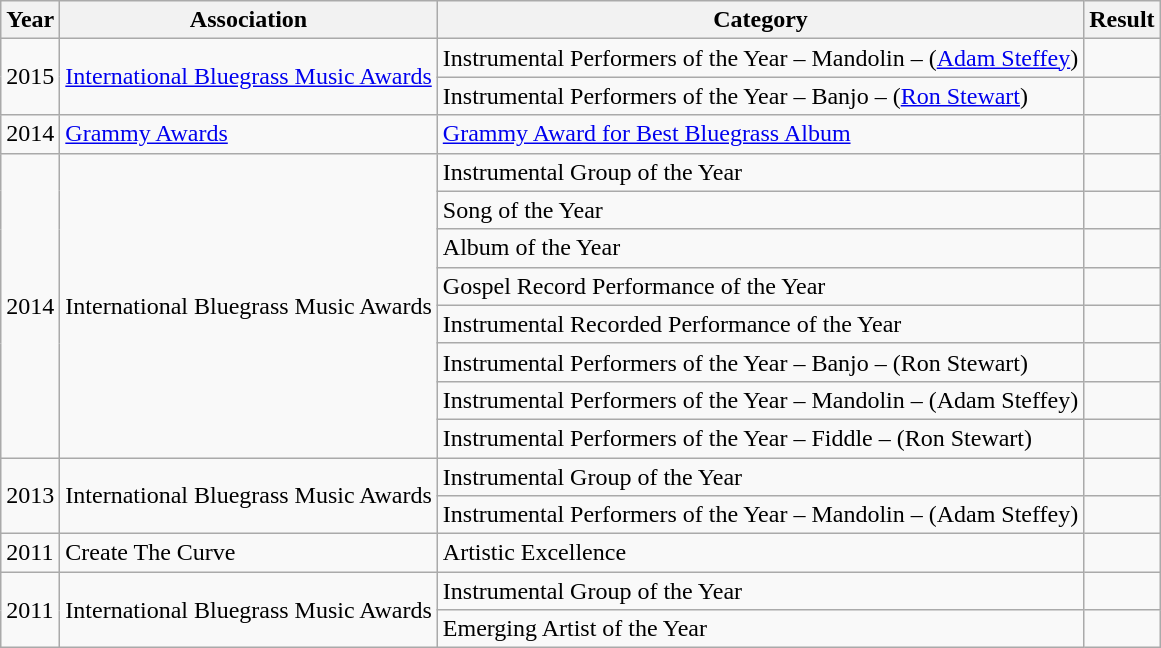<table class="wikitable">
<tr>
<th>Year</th>
<th>Association</th>
<th>Category</th>
<th>Result</th>
</tr>
<tr>
<td rowspan=2>2015</td>
<td rowspan=2><a href='#'>International Bluegrass Music Awards</a></td>
<td>Instrumental Performers of the Year – Mandolin – (<a href='#'>Adam Steffey</a>)</td>
<td></td>
</tr>
<tr>
<td>Instrumental Performers of the Year – Banjo – (<a href='#'>Ron Stewart</a>)</td>
<td></td>
</tr>
<tr>
<td rowspan=1>2014</td>
<td rowspan=1><a href='#'>Grammy Awards</a></td>
<td><a href='#'>Grammy Award for Best Bluegrass Album</a></td>
<td></td>
</tr>
<tr>
<td rowspan=8>2014</td>
<td rowspan=8>International Bluegrass Music Awards</td>
<td>Instrumental Group of the Year</td>
<td></td>
</tr>
<tr>
<td>Song of the Year</td>
<td></td>
</tr>
<tr>
<td>Album of the Year</td>
<td></td>
</tr>
<tr>
<td>Gospel Record Performance of the Year</td>
<td></td>
</tr>
<tr>
<td>Instrumental Recorded Performance of the Year</td>
<td></td>
</tr>
<tr>
<td>Instrumental Performers of the Year – Banjo – (Ron Stewart)</td>
<td></td>
</tr>
<tr>
<td>Instrumental Performers of the Year – Mandolin – (Adam Steffey)</td>
<td></td>
</tr>
<tr>
<td>Instrumental Performers of the Year – Fiddle – (Ron Stewart)</td>
<td></td>
</tr>
<tr>
<td rowspan=2>2013</td>
<td rowspan=2>International Bluegrass Music Awards</td>
<td>Instrumental Group of the Year</td>
<td></td>
</tr>
<tr>
<td>Instrumental Performers of the Year – Mandolin – (Adam Steffey)</td>
<td></td>
</tr>
<tr>
<td rowspan=1>2011</td>
<td rowspan=1>Create The Curve</td>
<td>Artistic Excellence</td>
<td></td>
</tr>
<tr>
<td rowspan=2>2011</td>
<td rowspan=2>International Bluegrass Music Awards</td>
<td>Instrumental Group of the Year</td>
<td></td>
</tr>
<tr>
<td>Emerging Artist of the Year</td>
<td></td>
</tr>
</table>
